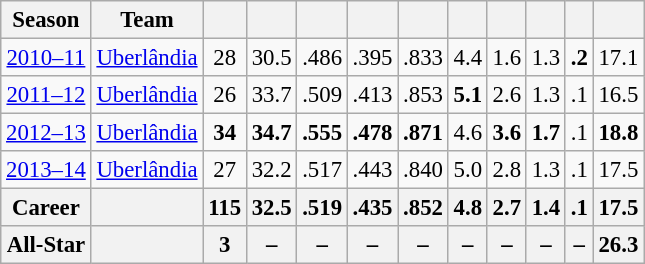<table class="wikitable sortable" style="font-size:95%; text-align:center;">
<tr>
<th>Season</th>
<th>Team</th>
<th></th>
<th></th>
<th></th>
<th></th>
<th></th>
<th></th>
<th></th>
<th></th>
<th></th>
<th></th>
</tr>
<tr>
<td><a href='#'>2010–11</a></td>
<td><a href='#'>Uberlândia</a></td>
<td>28</td>
<td>30.5</td>
<td>.486</td>
<td>.395</td>
<td>.833</td>
<td>4.4</td>
<td>1.6</td>
<td>1.3</td>
<td><strong>.2</strong></td>
<td>17.1</td>
</tr>
<tr>
<td><a href='#'>2011–12</a></td>
<td><a href='#'>Uberlândia</a></td>
<td>26</td>
<td>33.7</td>
<td>.509</td>
<td>.413</td>
<td>.853</td>
<td><strong>5.1</strong></td>
<td>2.6</td>
<td>1.3</td>
<td>.1</td>
<td>16.5</td>
</tr>
<tr>
<td><a href='#'>2012–13</a></td>
<td><a href='#'>Uberlândia</a></td>
<td><strong>34</strong></td>
<td><strong>34.7</strong></td>
<td><strong>.555</strong></td>
<td><strong>.478</strong></td>
<td><strong>.871</strong></td>
<td>4.6</td>
<td><strong>3.6</strong></td>
<td><strong>1.7</strong></td>
<td>.1</td>
<td><strong>18.8</strong></td>
</tr>
<tr>
<td><a href='#'>2013–14</a></td>
<td><a href='#'>Uberlândia</a></td>
<td>27</td>
<td>32.2</td>
<td>.517</td>
<td>.443</td>
<td>.840</td>
<td>5.0</td>
<td>2.8</td>
<td>1.3</td>
<td>.1</td>
<td>17.5</td>
</tr>
<tr>
<th>Career</th>
<th></th>
<th>115</th>
<th>32.5</th>
<th>.519</th>
<th>.435</th>
<th>.852</th>
<th>4.8</th>
<th>2.7</th>
<th>1.4</th>
<th>.1</th>
<th>17.5</th>
</tr>
<tr>
<th>All-Star</th>
<th></th>
<th>3</th>
<th>–</th>
<th>–</th>
<th>–</th>
<th>–</th>
<th>–</th>
<th>–</th>
<th>–</th>
<th>–</th>
<th>26.3</th>
</tr>
</table>
